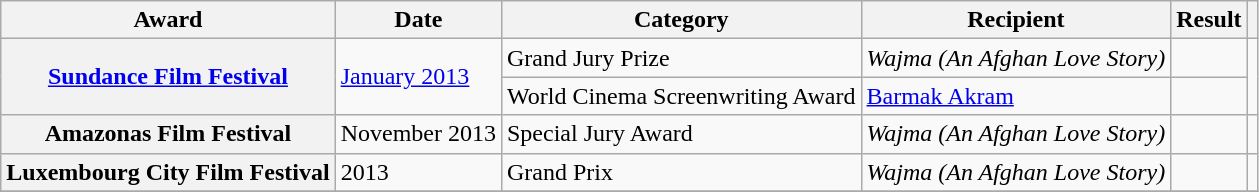<table class="wikitable sortable plainrowheaders">
<tr>
<th>Award</th>
<th>Date</th>
<th>Category</th>
<th>Recipient</th>
<th>Result</th>
<th></th>
</tr>
<tr>
<th scope="row" rowspan="2"><a href='#'>Sundance Film Festival</a></th>
<td rowspan="2"><a href='#'>January 2013</a></td>
<td>Grand Jury Prize</td>
<td><em>Wajma (An Afghan Love Story)</em></td>
<td></td>
<td align="center" rowspan="2"></td>
</tr>
<tr>
<td>World Cinema Screenwriting Award</td>
<td><a href='#'>Barmak Akram</a></td>
<td></td>
</tr>
<tr>
<th scope="row">Amazonas Film Festival</th>
<td>November 2013</td>
<td>Special Jury Award</td>
<td><em>Wajma (An Afghan Love Story)</em></td>
<td></td>
<td style="text-align:center;"></td>
</tr>
<tr>
<th scope="row">Luxembourg City Film Festival</th>
<td>2013</td>
<td>Grand Prix</td>
<td><em>Wajma (An Afghan Love Story)</em></td>
<td></td>
<td style="text-align:center;"></td>
</tr>
<tr>
</tr>
</table>
